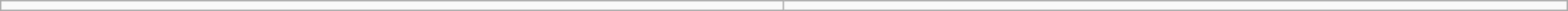<table class="wikitable" style="text-valign:top; width:90%;">
<tr>
<td></td>
<td></td>
</tr>
</table>
